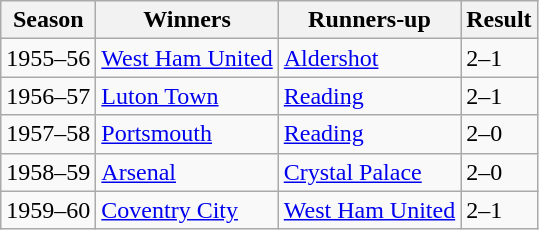<table class="wikitable">
<tr>
<th>Season</th>
<th>Winners</th>
<th>Runners-up</th>
<th>Result</th>
</tr>
<tr>
<td>1955–56</td>
<td><a href='#'>West Ham United</a></td>
<td><a href='#'>Aldershot</a></td>
<td>2–1</td>
</tr>
<tr>
<td>1956–57</td>
<td><a href='#'>Luton Town</a></td>
<td><a href='#'>Reading</a></td>
<td>2–1</td>
</tr>
<tr>
<td>1957–58</td>
<td><a href='#'>Portsmouth</a></td>
<td><a href='#'>Reading</a></td>
<td>2–0</td>
</tr>
<tr>
<td>1958–59</td>
<td><a href='#'>Arsenal</a></td>
<td><a href='#'>Crystal Palace</a></td>
<td>2–0</td>
</tr>
<tr>
<td>1959–60</td>
<td><a href='#'>Coventry City</a></td>
<td><a href='#'>West Ham United</a></td>
<td>2–1</td>
</tr>
</table>
